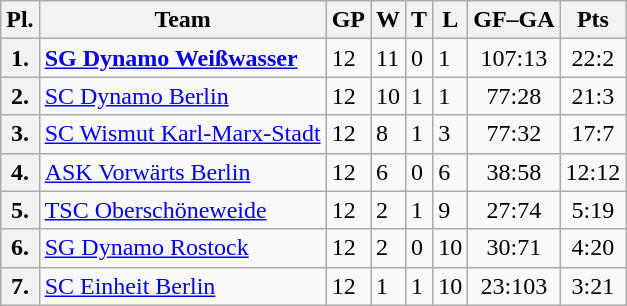<table class="wikitable">
<tr>
<th>Pl.</th>
<th>Team</th>
<th>GP</th>
<th>W</th>
<th>T</th>
<th>L</th>
<th>GF–GA</th>
<th>Pts</th>
</tr>
<tr>
<th>1.</th>
<td><strong><a href='#'>SG Dynamo Weißwasser</a></strong></td>
<td>12</td>
<td>11</td>
<td>0</td>
<td>1</td>
<td align="center">107:13</td>
<td align="center">22:2</td>
</tr>
<tr>
<th>2.</th>
<td><a href='#'>SC Dynamo Berlin</a></td>
<td>12</td>
<td>10</td>
<td>1</td>
<td>1</td>
<td align="center">77:28</td>
<td align="center">21:3</td>
</tr>
<tr>
<th>3.</th>
<td><a href='#'>SC Wismut Karl-Marx-Stadt</a></td>
<td>12</td>
<td>8</td>
<td>1</td>
<td>3</td>
<td align="center">77:32</td>
<td align="center">17:7</td>
</tr>
<tr>
<th>4.</th>
<td><a href='#'>ASK Vorwärts Berlin</a></td>
<td>12</td>
<td>6</td>
<td>0</td>
<td>6</td>
<td align="center">38:58</td>
<td align="center">12:12</td>
</tr>
<tr>
<th>5.</th>
<td><a href='#'>TSC Oberschöneweide</a></td>
<td>12</td>
<td>2</td>
<td>1</td>
<td>9</td>
<td align="center">27:74</td>
<td align="center">5:19</td>
</tr>
<tr>
<th>6.</th>
<td><a href='#'>SG Dynamo Rostock</a></td>
<td>12</td>
<td>2</td>
<td>0</td>
<td>10</td>
<td align="center">30:71</td>
<td align="center">4:20</td>
</tr>
<tr>
<th>7.</th>
<td><a href='#'>SC Einheit Berlin</a></td>
<td>12</td>
<td>1</td>
<td>1</td>
<td>10</td>
<td align="center">23:103</td>
<td align="center">3:21</td>
</tr>
</table>
